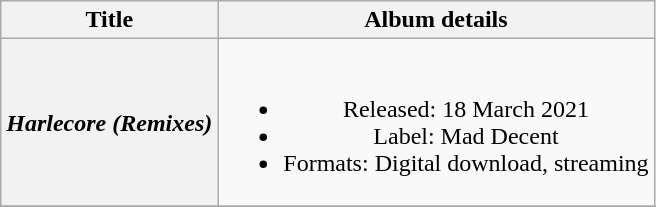<table class="wikitable plainrowheaders" style="text-align:center;">
<tr>
<th>Title</th>
<th>Album details</th>
</tr>
<tr>
<th scope="row"><em>Harlecore (Remixes)</em></th>
<td><br><ul><li>Released: 18 March 2021</li><li>Label: Mad Decent</li><li>Formats: Digital download, streaming</li></ul></td>
</tr>
<tr>
</tr>
</table>
